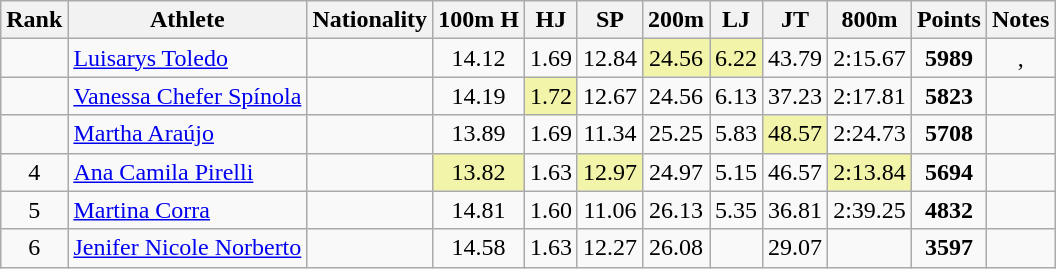<table class="wikitable sortable" style=" text-align:center;">
<tr>
<th>Rank</th>
<th>Athlete</th>
<th>Nationality</th>
<th>100m H</th>
<th>HJ</th>
<th>SP</th>
<th>200m</th>
<th>LJ</th>
<th>JT</th>
<th>800m</th>
<th>Points</th>
<th>Notes</th>
</tr>
<tr>
<td></td>
<td align=left><a href='#'>Luisarys Toledo</a></td>
<td align=left></td>
<td>14.12</td>
<td>1.69</td>
<td>12.84</td>
<td bgcolor=#F2F5A9>24.56</td>
<td bgcolor=#F2F5A9>6.22</td>
<td>43.79</td>
<td>2:15.67</td>
<td><strong>5989</strong></td>
<td><strong></strong>, <strong></strong></td>
</tr>
<tr>
<td></td>
<td align=left><a href='#'>Vanessa Chefer Spínola</a></td>
<td align=left></td>
<td>14.19</td>
<td bgcolor=#F2F5A9>1.72</td>
<td>12.67</td>
<td>24.56</td>
<td>6.13</td>
<td>37.23</td>
<td>2:17.81</td>
<td><strong>5823</strong></td>
<td></td>
</tr>
<tr>
<td></td>
<td align=left><a href='#'>Martha Araújo</a></td>
<td align=left></td>
<td>13.89</td>
<td>1.69</td>
<td>11.34</td>
<td>25.25</td>
<td>5.83</td>
<td bgcolor=#F2F5A9>48.57</td>
<td>2:24.73</td>
<td><strong>5708</strong></td>
<td></td>
</tr>
<tr>
<td>4</td>
<td align=left><a href='#'>Ana Camila Pirelli</a></td>
<td align=left></td>
<td bgcolor=#F2F5A9>13.82</td>
<td>1.63</td>
<td bgcolor=#F2F5A9>12.97</td>
<td>24.97</td>
<td>5.15</td>
<td>46.57</td>
<td bgcolor=#F2F5A9>2:13.84</td>
<td><strong>5694</strong></td>
<td></td>
</tr>
<tr>
<td>5</td>
<td align=left><a href='#'>Martina Corra</a></td>
<td align=left></td>
<td>14.81</td>
<td>1.60</td>
<td>11.06</td>
<td>26.13</td>
<td>5.35</td>
<td>36.81</td>
<td>2:39.25</td>
<td><strong>4832</strong></td>
<td></td>
</tr>
<tr>
<td>6</td>
<td align=left><a href='#'>Jenifer Nicole Norberto</a></td>
<td align=left></td>
<td>14.58</td>
<td>1.63</td>
<td>12.27</td>
<td>26.08</td>
<td></td>
<td>29.07</td>
<td></td>
<td><strong>3597</strong></td>
<td></td>
</tr>
</table>
